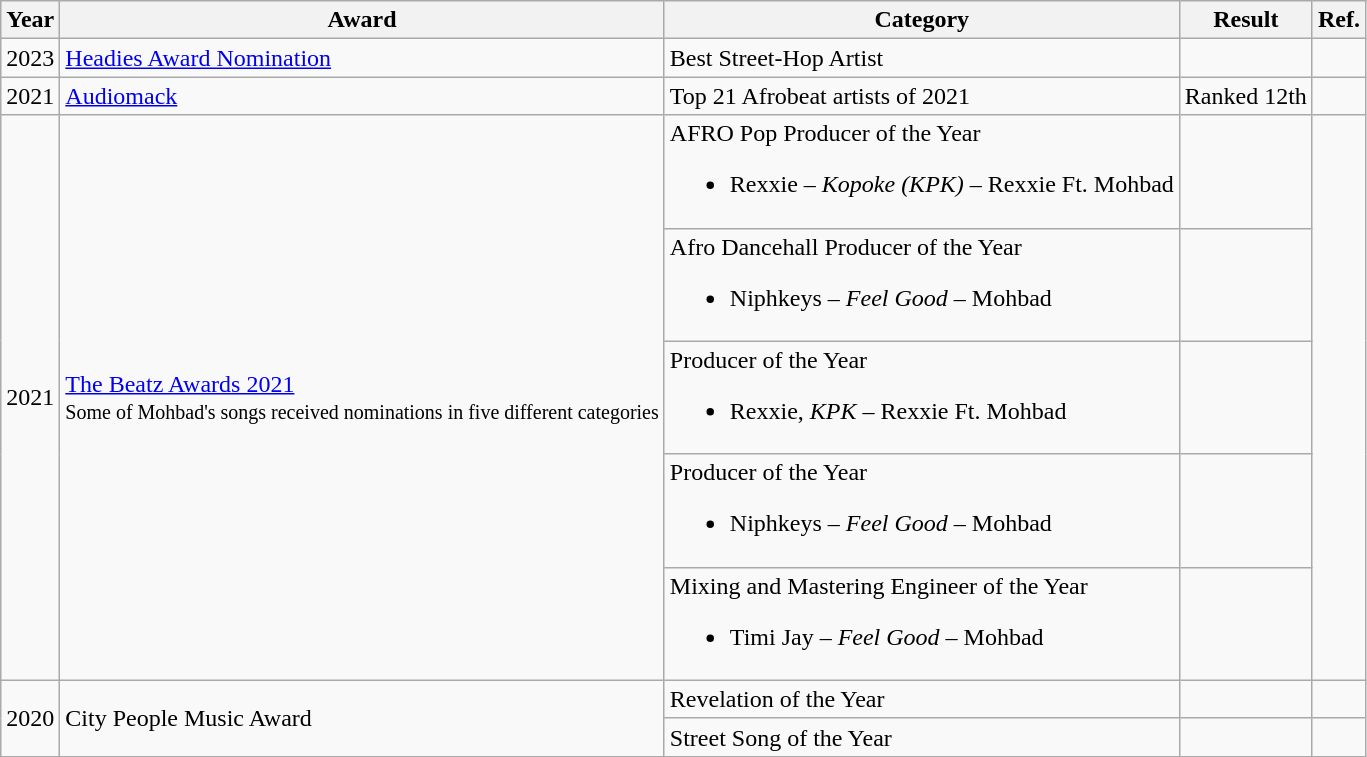<table class="wikitable">
<tr>
<th>Year</th>
<th>Award</th>
<th>Category</th>
<th>Result</th>
<th>Ref.</th>
</tr>
<tr>
<td>2023</td>
<td><a href='#'>Headies Award Nomination</a></td>
<td>Best Street-Hop Artist</td>
<td></td>
<td></td>
</tr>
<tr>
<td>2021</td>
<td><a href='#'>Audiomack</a></td>
<td>Top 21 Afrobeat artists of 2021</td>
<td>Ranked 12th</td>
<td></td>
</tr>
<tr>
<td rowspan="5">2021</td>
<td rowspan="5"><a href='#'>The Beatz Awards 2021</a><br><small>Some of Mohbad's songs received nominations in five different categories</small></td>
<td>AFRO Pop Producer of the Year<br><ul><li>Rexxie – <em>Kopoke (KPK)</em> – Rexxie Ft. Mohbad</li></ul></td>
<td></td>
<td rowspan="5"></td>
</tr>
<tr>
<td>Afro Dancehall Producer of the Year<br><ul><li>Niphkeys – <em>Feel Good</em> – Mohbad</li></ul></td>
<td></td>
</tr>
<tr>
<td>Producer of the Year<br><ul><li>Rexxie, <em>KPK</em> – Rexxie Ft. Mohbad</li></ul></td>
<td></td>
</tr>
<tr>
<td>Producer of the Year<br><ul><li>Niphkeys – <em>Feel Good</em> – Mohbad</li></ul></td>
<td></td>
</tr>
<tr>
<td>Mixing and Mastering Engineer of the Year<br><ul><li>Timi Jay – <em>Feel Good</em> – Mohbad</li></ul></td>
<td></td>
</tr>
<tr>
<td rowspan="2">2020</td>
<td rowspan="2">City People Music Award</td>
<td>Revelation of the Year</td>
<td></td>
<td></td>
</tr>
<tr>
<td>Street Song of the Year</td>
<td></td>
<td></td>
</tr>
</table>
